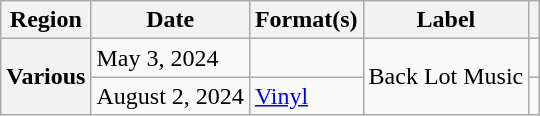<table class="wikitable plainrowheaders">
<tr>
<th scope="col">Region</th>
<th scope="col">Date</th>
<th scope="col">Format(s)</th>
<th scope="col">Label</th>
<th scope="col"></th>
</tr>
<tr>
<th scope="row" rowspan="2">Various</th>
<td>May 3, 2024</td>
<td></td>
<td rowspan="2">Back Lot Music</td>
<td align="center"></td>
</tr>
<tr>
<td>August 2, 2024</td>
<td><a href='#'>Vinyl</a></td>
<td align="center"></td>
</tr>
</table>
